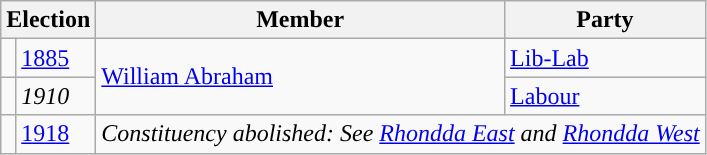<table class="wikitable">
<tr>
<th colspan="2">Election</th>
<th>Member</th>
<th>Party</th>
</tr>
<tr>
<td style="color:inherit;background-color: "></td>
<td><a href='#'>1885</a></td>
<td rowspan="2"><a href='#'>William Abraham</a></td>
<td><a href='#'>Lib-Lab</a></td>
</tr>
<tr>
<td style="color:inherit;background-color: "></td>
<td><em>1910</em></td>
<td><a href='#'>Labour</a></td>
</tr>
<tr>
<td></td>
<td><a href='#'>1918</a></td>
<td colspan="2"><em>Constituency abolished: See <a href='#'>Rhondda East</a> and <a href='#'>Rhondda West</a></em></td>
</tr>
</table>
